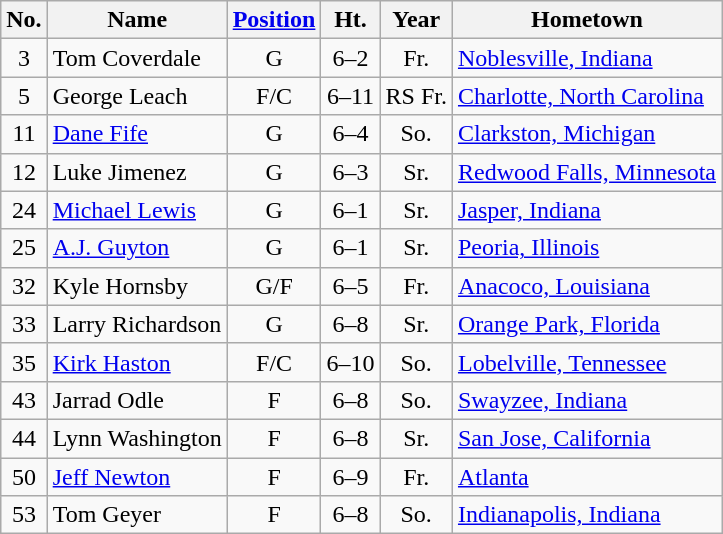<table class="wikitable" style="text-align:center">
<tr>
<th>No.</th>
<th>Name</th>
<th><a href='#'>Position</a></th>
<th>Ht.</th>
<th>Year</th>
<th>Hometown</th>
</tr>
<tr>
<td>3</td>
<td style="text-align:left">Tom Coverdale</td>
<td>G</td>
<td>6–2</td>
<td>Fr.</td>
<td style="text-align:left"><a href='#'>Noblesville, Indiana</a></td>
</tr>
<tr>
<td>5</td>
<td style="text-align:left">George Leach</td>
<td>F/C</td>
<td>6–11</td>
<td>RS Fr.</td>
<td style="text-align:left"><a href='#'>Charlotte, North Carolina</a></td>
</tr>
<tr>
<td>11</td>
<td style="text-align:left"><a href='#'>Dane Fife</a></td>
<td>G</td>
<td>6–4</td>
<td>So.</td>
<td style="text-align:left"><a href='#'>Clarkston, Michigan</a></td>
</tr>
<tr>
<td>12</td>
<td style="text-align:left">Luke Jimenez</td>
<td>G</td>
<td>6–3</td>
<td>Sr.</td>
<td style="text-align:left"><a href='#'>Redwood Falls, Minnesota</a></td>
</tr>
<tr>
<td>24</td>
<td style="text-align:left"><a href='#'>Michael Lewis</a></td>
<td>G</td>
<td>6–1</td>
<td>Sr.</td>
<td style="text-align:left"><a href='#'>Jasper, Indiana</a></td>
</tr>
<tr>
<td>25</td>
<td style="text-align:left"><a href='#'>A.J. Guyton</a></td>
<td>G</td>
<td>6–1</td>
<td>Sr.</td>
<td style="text-align:left"><a href='#'>Peoria, Illinois</a></td>
</tr>
<tr>
<td>32</td>
<td style="text-align:left">Kyle Hornsby</td>
<td>G/F</td>
<td>6–5</td>
<td>Fr.</td>
<td style="text-align:left"><a href='#'>Anacoco, Louisiana</a></td>
</tr>
<tr>
<td>33</td>
<td style="text-align:left">Larry Richardson</td>
<td>G</td>
<td>6–8</td>
<td>Sr.</td>
<td style="text-align:left"><a href='#'>Orange Park, Florida</a></td>
</tr>
<tr>
<td>35</td>
<td style="text-align:left"><a href='#'>Kirk Haston</a></td>
<td>F/C</td>
<td>6–10</td>
<td>So.</td>
<td style="text-align:left"><a href='#'>Lobelville, Tennessee</a></td>
</tr>
<tr>
<td>43</td>
<td style="text-align:left">Jarrad Odle</td>
<td>F</td>
<td>6–8</td>
<td>So.</td>
<td style="text-align:left"><a href='#'>Swayzee, Indiana</a></td>
</tr>
<tr>
<td>44</td>
<td style="text-align:left">Lynn Washington</td>
<td>F</td>
<td>6–8</td>
<td>Sr.</td>
<td style="text-align:left"><a href='#'>San Jose, California</a></td>
</tr>
<tr>
<td>50</td>
<td style="text-align:left"><a href='#'>Jeff Newton</a></td>
<td>F</td>
<td>6–9</td>
<td>Fr.</td>
<td style="text-align:left"><a href='#'>Atlanta</a></td>
</tr>
<tr>
<td>53</td>
<td style="text-align:left">Tom Geyer</td>
<td>F</td>
<td>6–8</td>
<td>So.</td>
<td style="text-align:left"><a href='#'>Indianapolis, Indiana</a></td>
</tr>
</table>
